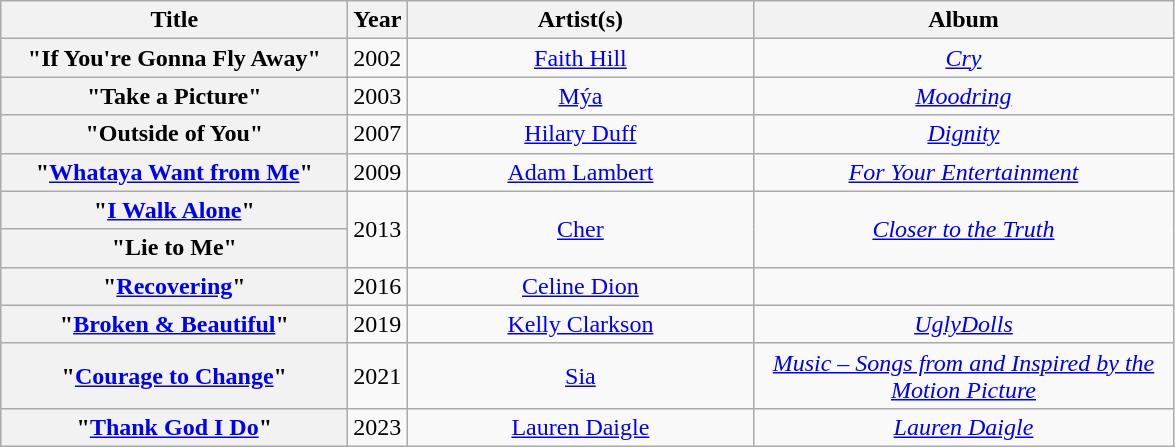<table class="wikitable plainrowheaders" style="text-align:center;">
<tr>
<th scope="col" style="width:14em;">Title</th>
<th scope="col" style="width:1em;">Year</th>
<th scope="col" style="width:14em;">Artist(s)</th>
<th scope="col" style="width:17em;">Album</th>
</tr>
<tr>
<th scope="row">"If You're Gonna Fly Away"</th>
<td>2002</td>
<td><a href='#'>Faith Hill</a></td>
<td><em><a href='#'>Cry</a></em></td>
</tr>
<tr>
<th scope="row">"Take a Picture"</th>
<td>2003</td>
<td><a href='#'>Mýa</a></td>
<td><em><a href='#'>Moodring</a></em></td>
</tr>
<tr>
<th scope="row">"Outside of You"</th>
<td>2007</td>
<td><a href='#'>Hilary Duff</a></td>
<td><em><a href='#'>Dignity</a></em></td>
</tr>
<tr>
<th scope="row">"<a href='#'>Whataya Want from Me</a>"</th>
<td>2009</td>
<td><a href='#'>Adam Lambert</a></td>
<td><em><a href='#'>For Your Entertainment</a></em></td>
</tr>
<tr>
<th scope="row">"<a href='#'>I Walk Alone</a>"</th>
<td rowspan="2">2013</td>
<td rowspan="2"><a href='#'>Cher</a></td>
<td rowspan="2"><em><a href='#'>Closer to the Truth</a></em></td>
</tr>
<tr>
<th scope="row">"Lie to Me"</th>
</tr>
<tr>
<th scope="row">"<a href='#'>Recovering</a>"</th>
<td>2016</td>
<td><a href='#'>Celine Dion</a></td>
<td></td>
</tr>
<tr>
<th scope="row">"<a href='#'>Broken & Beautiful</a>"</th>
<td>2019</td>
<td><a href='#'>Kelly Clarkson</a></td>
<td><em><a href='#'>UglyDolls</a></em></td>
</tr>
<tr>
<th scope="row">"<a href='#'>Courage to Change</a>"</th>
<td>2021</td>
<td><a href='#'>Sia</a></td>
<td><em><a href='#'>Music – Songs from and Inspired by the Motion Picture</a></em></td>
</tr>
<tr>
<th scope="row">"<a href='#'>Thank God I Do</a>"</th>
<td>2023</td>
<td><a href='#'>Lauren Daigle</a></td>
<td><em><a href='#'>Lauren Daigle</a></em></td>
</tr>
</table>
